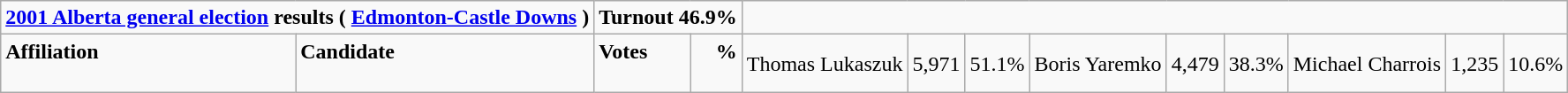<table class="wikitable">
<tr>
<td colspan="3" align=center><strong><a href='#'>2001 Alberta general election</a> results ( <a href='#'>Edmonton-Castle Downs</a> )</strong></td>
<td colspan="2"><span><strong>Turnout 46.9%</strong></span></td>
</tr>
<tr>
<td colspan="2" rowspan="1" align="left" valign="top"><strong>Affiliation</strong></td>
<td valign="top"><strong>Candidate</strong></td>
<td valign="top"><strong>Votes</strong></td>
<td valign="top" align="right"><strong>%</strong><br><br></td>
<td>Thomas Lukaszuk</td>
<td align="right">5,971</td>
<td align="right">51.1%<br></td>
<td>Boris Yaremko</td>
<td align="right">4,479</td>
<td align="right">38.3%<br></td>
<td>Michael Charrois</td>
<td align="right">1,235</td>
<td align="right">10.6%</td>
</tr>
</table>
